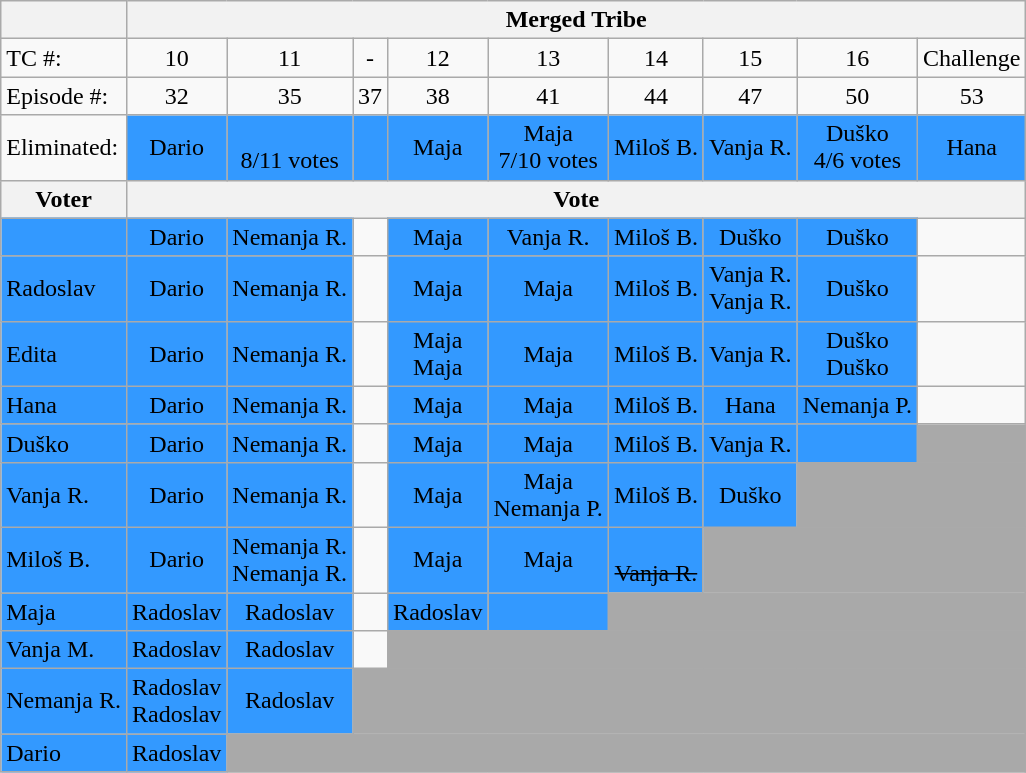<table class="wikitable" style="text-align:center">
<tr>
<th></th>
<th colspan=12>Merged Tribe</th>
</tr>
<tr>
<td align="left">TC #:</td>
<td>10</td>
<td>11</td>
<td>-</td>
<td>12</td>
<td>13</td>
<td>14</td>
<td>15</td>
<td>16</td>
<td>Challenge</td>
</tr>
<tr>
<td align="left">Episode #:</td>
<td>32</td>
<td>35</td>
<td>37</td>
<td>38</td>
<td>41</td>
<td>44</td>
<td>47</td>
<td>50</td>
<td>53</td>
</tr>
<tr>
<td align="left">Eliminated:</td>
<td bgcolor="#3399ff"><span>Dario<br></span></td>
<td bgcolor="#3399ff"><span><br>8/11 votes</span></td>
<td bgcolor="#3399ff"><span><br></span></td>
<td bgcolor="#3399ff"><span>Maja<br></span></td>
<td bgcolor="#3399ff"><span>Maja<br>7/10 votes</span></td>
<td bgcolor="#3399ff"><span>Miloš B.<br></span></td>
<td bgcolor="#3399ff"><span>Vanja R.<br></span></td>
<td bgcolor="#3399ff"><span>Duško<br>4/6 votes</span></td>
<td bgcolor="#3399ff"><span>Hana<br></span></td>
</tr>
<tr>
<th>Voter</th>
<th align="center" colspan=9>Vote</th>
</tr>
<tr>
<td align="left" bgcolor="#3399ff"><span></span></td>
<td bgcolor="#3399ff"><span>Dario</span></td>
<td bgcolor="#3399ff"><span>Nemanja R.</span></td>
<td></td>
<td bgcolor="#3399ff"><span>Maja</span></td>
<td bgcolor="#3399ff"><span>Vanja R.</span></td>
<td bgcolor="#3399ff"><span>Miloš B.</span></td>
<td bgcolor="#3399ff"><span>Duško</span></td>
<td bgcolor="#3399ff"><span>Duško</span></td>
<td></td>
</tr>
<tr>
<td align="left" bgcolor="#3399ff"><span>Radoslav</span></td>
<td bgcolor="#3399ff"><span>Dario</span></td>
<td bgcolor="#3399ff"><span>Nemanja R.</span></td>
<td></td>
<td bgcolor="#3399ff"><span>Maja</span></td>
<td bgcolor="#3399ff"><span>Maja</span></td>
<td bgcolor="#3399ff"><span>Miloš B.</span></td>
<td bgcolor="#3399ff"><span>Vanja R.<br>Vanja R.</span></td>
<td bgcolor="#3399ff"><span>Duško</span></td>
<td></td>
</tr>
<tr>
<td align="left" bgcolor="#3399ff"><span>Edita</span></td>
<td bgcolor="#3399ff"><span>Dario</span></td>
<td bgcolor="#3399ff"><span>Nemanja R.</span></td>
<td></td>
<td bgcolor="#3399ff"><span>Maja<br>Maja</span></td>
<td bgcolor="#3399ff"><span>Maja</span></td>
<td bgcolor="#3399ff"><span>Miloš B.</span></td>
<td bgcolor="#3399ff"><span>Vanja R.</span></td>
<td bgcolor="#3399ff"><span>Duško<br>Duško</span></td>
<td></td>
</tr>
<tr>
<td align="left" bgcolor="#3399ff"><span>Hana</span></td>
<td bgcolor="#3399ff"><span>Dario</span></td>
<td bgcolor="#3399ff"><span>Nemanja R.</span></td>
<td></td>
<td bgcolor="#3399ff"><span>Maja</span></td>
<td bgcolor="#3399ff"><span>Maja</span></td>
<td bgcolor="#3399ff"><span>Miloš B.</span></td>
<td bgcolor="#3399ff"><span>Hana</span></td>
<td bgcolor="#3399ff"><span>Nemanja P.</span></td>
<td></td>
</tr>
<tr>
<td align="left" bgcolor="#3399ff"><span>Duško</span></td>
<td bgcolor="#3399ff"><span>Dario</span></td>
<td bgcolor="#3399ff"><span>Nemanja R.</span></td>
<td></td>
<td bgcolor="#3399ff"><span>Maja</span></td>
<td bgcolor="#3399ff"><span>Maja</span></td>
<td bgcolor="#3399ff"><span>Miloš B.</span></td>
<td bgcolor="#3399ff"><span>Vanja R.</span></td>
<td bgcolor="#3399ff"><span></span></td>
<td bgcolor="darkgray"></td>
</tr>
<tr>
<td align="left" bgcolor="#3399ff"><span>Vanja R.</span></td>
<td bgcolor="#3399ff"><span>Dario</span></td>
<td bgcolor="#3399ff"><span>Nemanja R.</span></td>
<td></td>
<td bgcolor="#3399ff"><span>Maja</span></td>
<td bgcolor="#3399ff"><span>Maja<br>Nemanja P.</span></td>
<td bgcolor="#3399ff"><span>Miloš B.</span></td>
<td bgcolor="#3399ff"><span>Duško</span></td>
<td colspan=2 bgcolor="darkgray"></td>
</tr>
<tr>
<td align="left" bgcolor="#3399ff"><span>Miloš B.</span></td>
<td bgcolor="#3399ff"><span>Dario</span></td>
<td bgcolor="#3399ff"><span>Nemanja R.<br>Nemanja R.</span></td>
<td></td>
<td bgcolor="#3399ff"><span>Maja</span></td>
<td bgcolor="#3399ff"><span>Maja</span></td>
<td bgcolor="#3399ff"><span><br><s>Vanja R.</s></span></td>
<td colspan=3 bgcolor="darkgray"></td>
</tr>
<tr>
<td align="left" bgcolor="#3399ff"><span>Maja</span></td>
<td bgcolor="#3399ff"><span>Radoslav</span></td>
<td bgcolor="#3399ff"><span>Radoslav</span></td>
<td></td>
<td bgcolor="#3399ff"><span>Radoslav</span></td>
<td bgcolor="#3399ff"><span></span></td>
<td colspan=4 bgcolor="darkgray"></td>
</tr>
<tr>
<td align="left" bgcolor="#3399ff"><span>Vanja M.</span></td>
<td bgcolor="#3399ff"><span>Radoslav</span></td>
<td bgcolor="#3399ff"><span>Radoslav</span></td>
<td></td>
<td colspan=6 bgcolor="darkgray"></td>
</tr>
<tr>
<td align="left" bgcolor="#3399ff"><span>Nemanja R.</span></td>
<td bgcolor="#3399ff"><span>Radoslav<br>Radoslav</span></td>
<td bgcolor="#3399ff"><span>Radoslav</span></td>
<td colspan=7 bgcolor="darkgray"></td>
</tr>
<tr>
<td align="left" bgcolor="#3399ff"><span>Dario</span></td>
<td bgcolor="#3399ff"><span>Radoslav</span></td>
<td colspan=8 bgcolor="darkgray"></td>
</tr>
</table>
